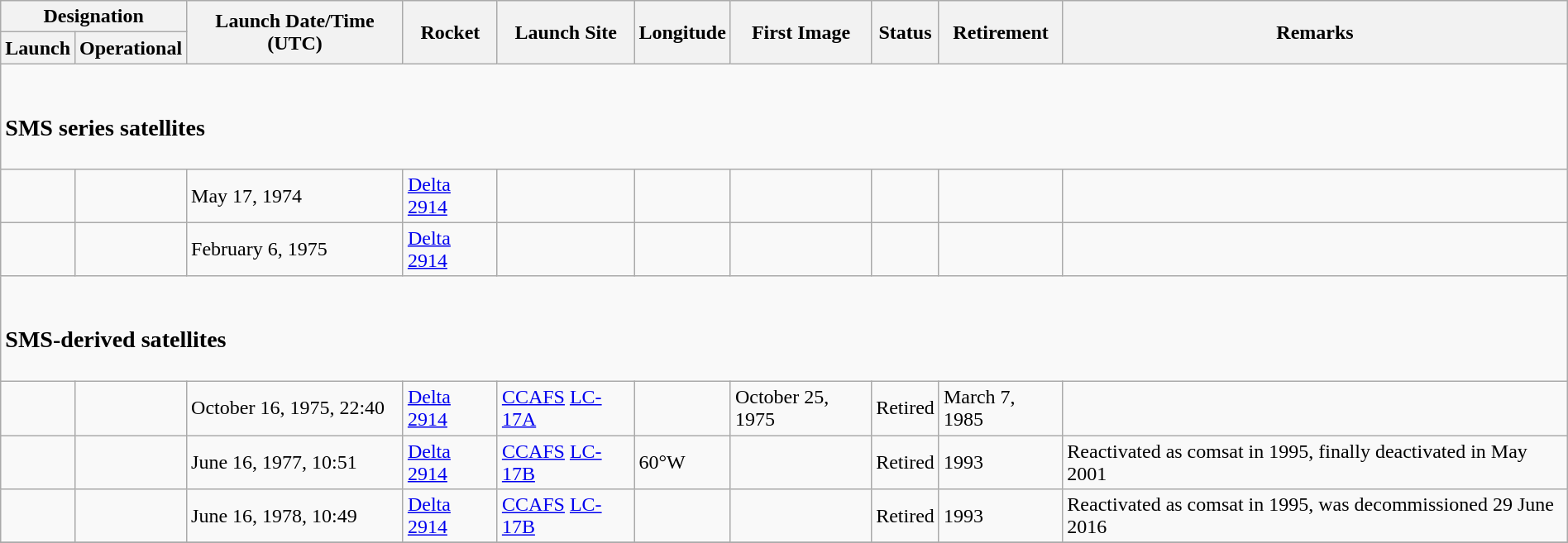<table class = "wikitable" width="100%">
<tr>
<th colspan=2>Designation</th>
<th rowspan=2>Launch Date/Time (UTC)</th>
<th rowspan=2>Rocket</th>
<th rowspan=2>Launch Site</th>
<th rowspan=2>Longitude</th>
<th rowspan=2>First Image</th>
<th rowspan=2>Status</th>
<th rowspan=2>Retirement</th>
<th rowspan=2>Remarks</th>
</tr>
<tr>
<th>Launch</th>
<th>Operational</th>
</tr>
<tr>
<td colspan=10><br><h3>SMS series satellites</h3></td>
</tr>
<tr>
<td></td>
<td></td>
<td>May 17, 1974</td>
<td><a href='#'>Delta 2914</a></td>
<td></td>
<td></td>
<td></td>
<td></td>
<td></td>
<td></td>
</tr>
<tr>
<td></td>
<td></td>
<td>February 6, 1975</td>
<td><a href='#'>Delta 2914</a></td>
<td></td>
<td></td>
<td></td>
<td></td>
<td></td>
<td></td>
</tr>
<tr>
<td colspan=10><br><h3>SMS-derived satellites</h3></td>
</tr>
<tr>
<td><br></td>
<td></td>
<td>October 16, 1975, 22:40</td>
<td><a href='#'>Delta 2914</a></td>
<td><a href='#'>CCAFS</a> <a href='#'>LC-17A</a></td>
<td></td>
<td>October 25, 1975</td>
<td>Retired</td>
<td>March 7, 1985</td>
<td></td>
</tr>
<tr>
<td><br></td>
<td></td>
<td>June 16, 1977, 10:51</td>
<td><a href='#'>Delta 2914</a></td>
<td><a href='#'>CCAFS</a> <a href='#'>LC-17B</a></td>
<td>60°W</td>
<td></td>
<td>Retired</td>
<td>1993</td>
<td>Reactivated as comsat in 1995, finally deactivated in May 2001</td>
</tr>
<tr>
<td><br></td>
<td></td>
<td>June 16, 1978, 10:49</td>
<td><a href='#'>Delta 2914</a></td>
<td><a href='#'>CCAFS</a> <a href='#'>LC-17B</a></td>
<td></td>
<td></td>
<td>Retired</td>
<td>1993</td>
<td>Reactivated as comsat in 1995, was decommissioned 29 June 2016</td>
</tr>
<tr>
</tr>
</table>
